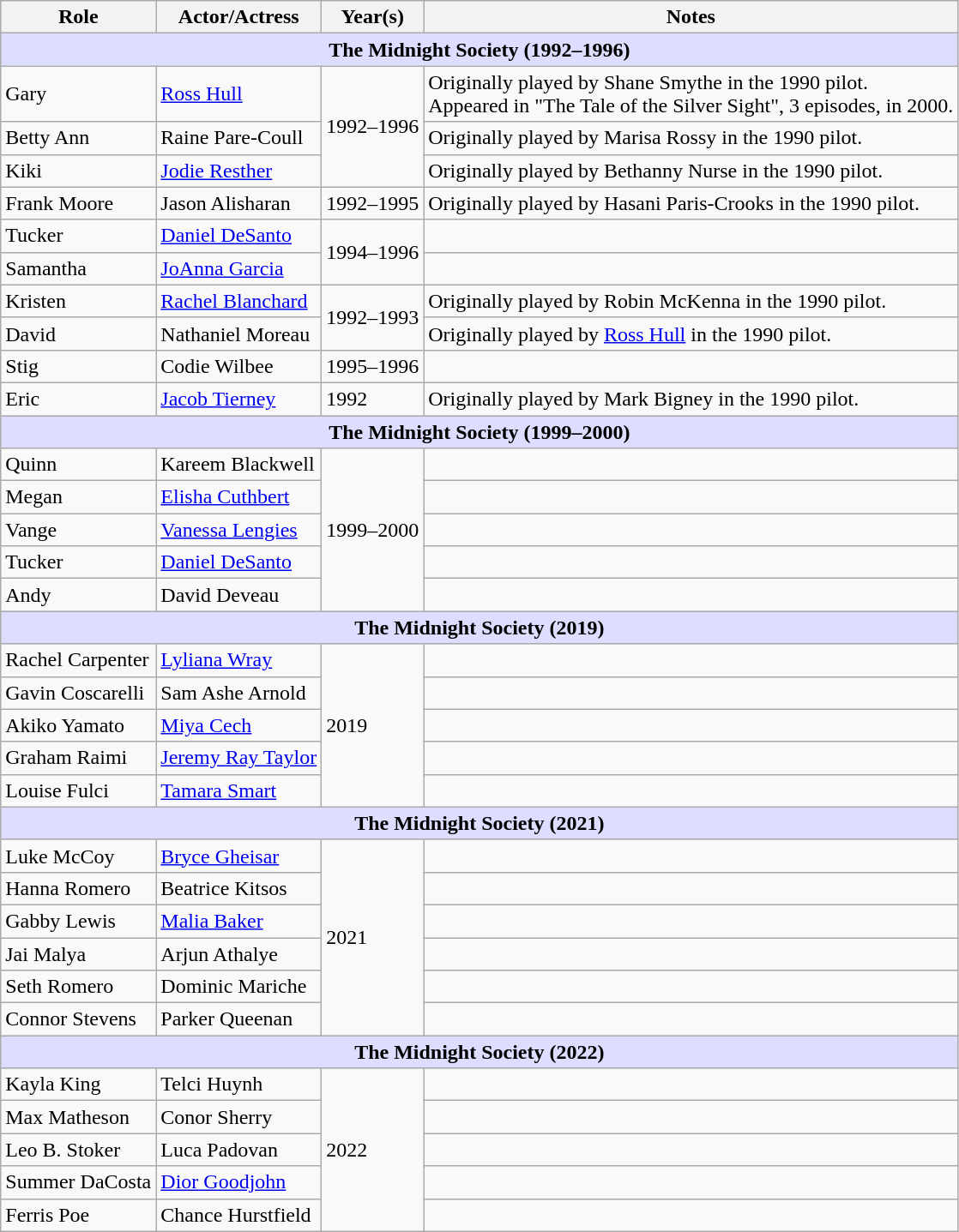<table class="wikitable">
<tr>
<th>Role</th>
<th>Actor/Actress</th>
<th>Year(s)</th>
<th>Notes</th>
</tr>
<tr>
<th scope="row" colspan="4" style="background:#ddf;">The Midnight Society (1992–1996)</th>
</tr>
<tr>
<td>Gary</td>
<td><a href='#'>Ross Hull</a></td>
<td rowspan="3">1992–1996</td>
<td>Originally played by Shane Smythe in the 1990 pilot.<br>Appeared in "The Tale of the Silver Sight", 3 episodes, in 2000.</td>
</tr>
<tr>
<td>Betty Ann</td>
<td>Raine Pare-Coull</td>
<td>Originally played by Marisa Rossy in the 1990 pilot.</td>
</tr>
<tr>
<td>Kiki</td>
<td><a href='#'>Jodie Resther</a></td>
<td>Originally played by Bethanny Nurse in the 1990 pilot.</td>
</tr>
<tr>
<td>Frank Moore</td>
<td>Jason Alisharan</td>
<td>1992–1995</td>
<td>Originally played by Hasani Paris-Crooks in the 1990 pilot.</td>
</tr>
<tr>
<td>Tucker</td>
<td><a href='#'>Daniel DeSanto</a></td>
<td rowspan="2">1994–1996</td>
<td></td>
</tr>
<tr>
<td>Samantha</td>
<td><a href='#'>JoAnna Garcia</a></td>
<td></td>
</tr>
<tr>
<td>Kristen</td>
<td><a href='#'>Rachel Blanchard</a></td>
<td rowspan="2">1992–1993</td>
<td>Originally played by Robin McKenna in the 1990 pilot.</td>
</tr>
<tr>
<td>David</td>
<td>Nathaniel Moreau</td>
<td>Originally played by <a href='#'>Ross Hull</a> in the 1990 pilot.</td>
</tr>
<tr>
<td>Stig</td>
<td>Codie Wilbee</td>
<td>1995–1996</td>
<td></td>
</tr>
<tr>
<td>Eric</td>
<td><a href='#'>Jacob Tierney</a></td>
<td>1992</td>
<td>Originally played by Mark Bigney in the 1990 pilot.</td>
</tr>
<tr>
<th scope="row" colspan="4" style="background:#ddf;">The Midnight Society (1999–2000)</th>
</tr>
<tr>
<td>Quinn</td>
<td>Kareem Blackwell</td>
<td rowspan="5">1999–2000</td>
<td></td>
</tr>
<tr>
<td>Megan</td>
<td><a href='#'>Elisha Cuthbert</a></td>
<td></td>
</tr>
<tr>
<td>Vange</td>
<td><a href='#'>Vanessa Lengies</a></td>
<td></td>
</tr>
<tr>
<td>Tucker</td>
<td><a href='#'>Daniel DeSanto</a></td>
<td></td>
</tr>
<tr>
<td>Andy</td>
<td>David Deveau</td>
<td></td>
</tr>
<tr>
<th scope="row" colspan="4" style="background:#ddf;">The Midnight Society (2019)</th>
</tr>
<tr>
<td>Rachel Carpenter</td>
<td><a href='#'>Lyliana Wray</a></td>
<td rowspan="5">2019</td>
<td></td>
</tr>
<tr>
<td>Gavin Coscarelli</td>
<td>Sam Ashe Arnold</td>
<td></td>
</tr>
<tr>
<td>Akiko Yamato</td>
<td><a href='#'>Miya Cech</a></td>
<td></td>
</tr>
<tr>
<td>Graham Raimi</td>
<td><a href='#'>Jeremy Ray Taylor</a></td>
<td></td>
</tr>
<tr>
<td>Louise Fulci</td>
<td><a href='#'>Tamara Smart</a></td>
<td></td>
</tr>
<tr>
<th scope="row" colspan="4" style="background:#ddf;">The Midnight Society (2021)</th>
</tr>
<tr>
<td>Luke McCoy</td>
<td><a href='#'>Bryce Gheisar</a></td>
<td rowspan="6">2021</td>
<td></td>
</tr>
<tr>
<td>Hanna Romero</td>
<td>Beatrice Kitsos</td>
<td></td>
</tr>
<tr>
<td>Gabby Lewis</td>
<td><a href='#'>Malia Baker</a></td>
<td></td>
</tr>
<tr>
<td>Jai Malya</td>
<td>Arjun Athalye</td>
<td></td>
</tr>
<tr>
<td>Seth Romero</td>
<td>Dominic Mariche</td>
<td></td>
</tr>
<tr>
<td>Connor Stevens</td>
<td>Parker Queenan</td>
<td></td>
</tr>
<tr>
<th scope="row" colspan="4" style="background:#ddf;">The Midnight Society (2022)</th>
</tr>
<tr>
<td>Kayla King</td>
<td>Telci Huynh</td>
<td rowspan="5">2022</td>
<td></td>
</tr>
<tr>
<td>Max Matheson</td>
<td>Conor Sherry</td>
<td></td>
</tr>
<tr>
<td>Leo B. Stoker</td>
<td>Luca Padovan</td>
<td></td>
</tr>
<tr>
<td>Summer DaCosta</td>
<td><a href='#'>Dior Goodjohn</a></td>
<td></td>
</tr>
<tr>
<td>Ferris Poe</td>
<td>Chance Hurstfield</td>
<td></td>
</tr>
</table>
